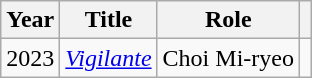<table class="wikitable plainrowheaders">
<tr>
<th scope="col">Year</th>
<th scope="col">Title</th>
<th scope="col">Role</th>
<th scope="col" class="unsortable"></th>
</tr>
<tr>
<td>2023</td>
<td><em><a href='#'>Vigilante</a></em></td>
<td>Choi Mi-ryeo</td>
<td></td>
</tr>
</table>
